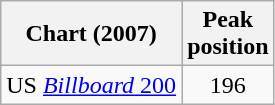<table class="wikitable sortable">
<tr>
<th align="left">Chart (2007)</th>
<th align="left">Peak <br>position</th>
</tr>
<tr>
<td>US <a href='#'><em>Billboard</em> 200</a></td>
<td style="text-align:center;">196</td>
</tr>
</table>
